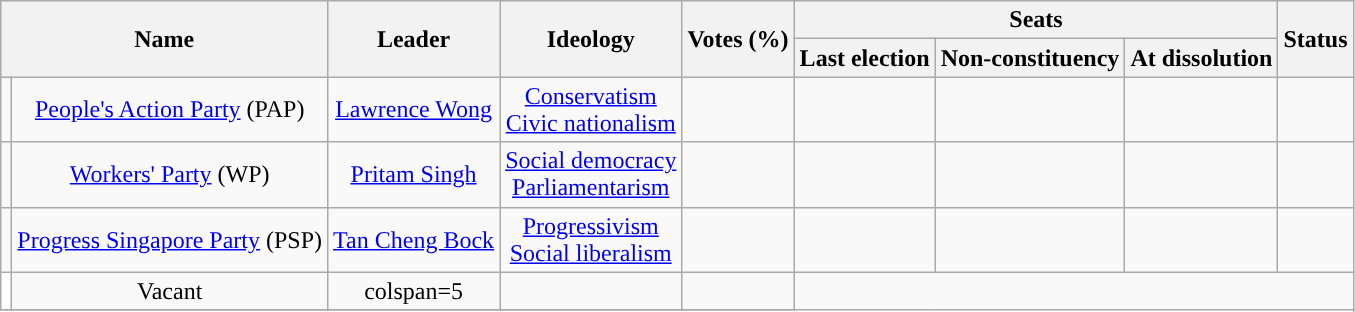<table class="wikitable" style="text-align:center">
<tr>
<th colspan="2" rowspan="2">Name</th>
<th rowspan="2">Leader</th>
<th rowspan="2">Ideology</th>
<th rowspan="2">Votes (%)</th>
<th colspan="3">Seats</th>
<th rowspan="2">Status</th>
</tr>
<tr>
<th>Last election</th>
<th>Non-constituency</th>
<th>At dissolution</th>
</tr>
<tr>
<td style="background:"></td>
<td><a href='#'>People's Action Party</a> (PAP)</td>
<td><a href='#'>Lawrence Wong</a></td>
<td><a href='#'>Conservatism</a><br><a href='#'>Civic nationalism</a></td>
<td></td>
<td></td>
<td></td>
<td></td>
<td></td>
</tr>
<tr>
<td style="background:"></td>
<td><a href='#'>Workers' Party</a> (WP)</td>
<td><a href='#'>Pritam Singh</a></td>
<td><a href='#'>Social democracy</a><br><a href='#'>Parliamentarism</a></td>
<td></td>
<td></td>
<td></td>
<td></td>
<td></td>
</tr>
<tr>
<td style="background:"></td>
<td><a href='#'>Progress Singapore Party</a> (PSP)</td>
<td><a href='#'>Tan Cheng Bock</a></td>
<td><a href='#'>Progressivism</a><br><a href='#'>Social liberalism</a></td>
<td></td>
<td></td>
<td></td>
<td></td>
<td></td>
</tr>
<tr>
<td style="background:White"></td>
<td>Vacant</td>
<td>colspan=5 </td>
<td></td>
<td></td>
</tr>
<tr>
</tr>
</table>
